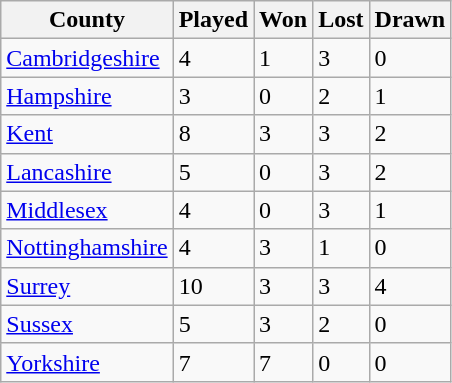<table class="wikitable sortable">
<tr>
<th>County</th>
<th>Played</th>
<th>Won</th>
<th>Lost</th>
<th>Drawn</th>
</tr>
<tr>
<td><a href='#'>Cambridgeshire</a></td>
<td>4</td>
<td>1</td>
<td>3</td>
<td>0</td>
</tr>
<tr>
<td><a href='#'>Hampshire</a></td>
<td>3</td>
<td>0</td>
<td>2</td>
<td>1</td>
</tr>
<tr>
<td><a href='#'>Kent</a></td>
<td>8</td>
<td>3</td>
<td>3</td>
<td>2</td>
</tr>
<tr>
<td><a href='#'>Lancashire</a></td>
<td>5</td>
<td>0</td>
<td>3</td>
<td>2</td>
</tr>
<tr>
<td><a href='#'>Middlesex</a></td>
<td>4</td>
<td>0</td>
<td>3</td>
<td>1</td>
</tr>
<tr>
<td><a href='#'>Nottinghamshire</a></td>
<td>4</td>
<td>3</td>
<td>1</td>
<td>0</td>
</tr>
<tr>
<td><a href='#'>Surrey</a></td>
<td>10</td>
<td>3</td>
<td>3</td>
<td>4</td>
</tr>
<tr>
<td><a href='#'>Sussex</a></td>
<td>5</td>
<td>3</td>
<td>2</td>
<td>0</td>
</tr>
<tr>
<td><a href='#'>Yorkshire</a></td>
<td>7</td>
<td>7</td>
<td>0</td>
<td>0</td>
</tr>
</table>
